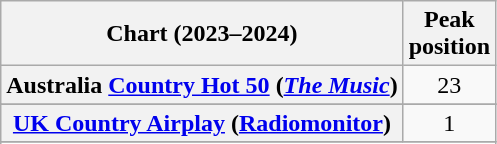<table class="wikitable sortable plainrowheaders" style="text-align:center">
<tr>
<th scope="col">Chart (2023–2024)</th>
<th scope="col">Peak<br>position</th>
</tr>
<tr>
<th scope="row">Australia <a href='#'>Country Hot 50</a> (<em><a href='#'>The Music</a></em>)</th>
<td>23</td>
</tr>
<tr>
</tr>
<tr>
<th scope="row"><a href='#'>UK Country Airplay</a> (<a href='#'>Radiomonitor</a>)</th>
<td>1</td>
</tr>
<tr>
</tr>
<tr>
</tr>
<tr>
</tr>
</table>
